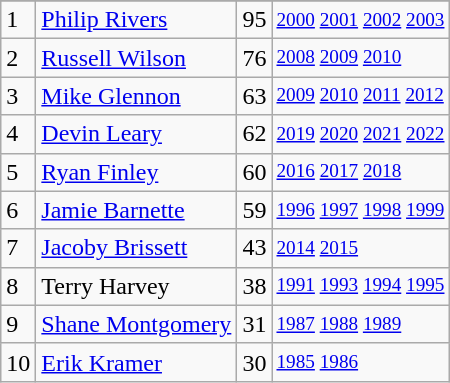<table class="wikitable">
<tr>
</tr>
<tr>
<td>1</td>
<td><a href='#'>Philip Rivers</a></td>
<td>95</td>
<td style="font-size:80%;"><a href='#'>2000</a> <a href='#'>2001</a> <a href='#'>2002</a> <a href='#'>2003</a></td>
</tr>
<tr>
<td>2</td>
<td><a href='#'>Russell Wilson</a></td>
<td>76</td>
<td style="font-size:80%;"><a href='#'>2008</a> <a href='#'>2009</a> <a href='#'>2010</a></td>
</tr>
<tr>
<td>3</td>
<td><a href='#'>Mike Glennon</a></td>
<td>63</td>
<td style="font-size:80%;"><a href='#'>2009</a> <a href='#'>2010</a> <a href='#'>2011</a> <a href='#'>2012</a></td>
</tr>
<tr>
<td>4</td>
<td><a href='#'>Devin Leary</a></td>
<td>62</td>
<td style="font-size:80%;"><a href='#'>2019</a> <a href='#'>2020</a> <a href='#'>2021</a> <a href='#'>2022</a></td>
</tr>
<tr>
<td>5</td>
<td><a href='#'>Ryan Finley</a></td>
<td>60</td>
<td style="font-size:80%;"><a href='#'>2016</a> <a href='#'>2017</a> <a href='#'>2018</a></td>
</tr>
<tr>
<td>6</td>
<td><a href='#'>Jamie Barnette</a></td>
<td>59</td>
<td style="font-size:80%;"><a href='#'>1996</a> <a href='#'>1997</a> <a href='#'>1998</a> <a href='#'>1999</a></td>
</tr>
<tr>
<td>7</td>
<td><a href='#'>Jacoby Brissett</a></td>
<td>43</td>
<td style="font-size:80%;"><a href='#'>2014</a> <a href='#'>2015</a></td>
</tr>
<tr>
<td>8</td>
<td>Terry Harvey</td>
<td>38</td>
<td style="font-size:80%;"><a href='#'>1991</a> <a href='#'>1993</a> <a href='#'>1994</a> <a href='#'>1995</a></td>
</tr>
<tr>
<td>9</td>
<td><a href='#'>Shane Montgomery</a></td>
<td>31</td>
<td style="font-size:80%;"><a href='#'>1987</a> <a href='#'>1988</a> <a href='#'>1989</a></td>
</tr>
<tr>
<td>10</td>
<td><a href='#'>Erik Kramer</a></td>
<td>30</td>
<td style="font-size:80%;"><a href='#'>1985</a> <a href='#'>1986</a></td>
</tr>
</table>
